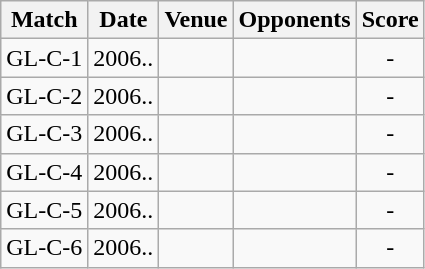<table class="wikitable" style="text-align:center;">
<tr>
<th>Match</th>
<th>Date</th>
<th>Venue</th>
<th>Opponents</th>
<th>Score</th>
</tr>
<tr>
<td>GL-C-1</td>
<td>2006..</td>
<td><a href='#'></a></td>
<td><a href='#'></a></td>
<td>-</td>
</tr>
<tr>
<td>GL-C-2</td>
<td>2006..</td>
<td><a href='#'></a></td>
<td><a href='#'></a></td>
<td>-</td>
</tr>
<tr>
<td>GL-C-3</td>
<td>2006..</td>
<td><a href='#'></a></td>
<td><a href='#'></a></td>
<td>-</td>
</tr>
<tr>
<td>GL-C-4</td>
<td>2006..</td>
<td><a href='#'></a></td>
<td><a href='#'></a></td>
<td>-</td>
</tr>
<tr>
<td>GL-C-5</td>
<td>2006..</td>
<td><a href='#'></a></td>
<td><a href='#'></a></td>
<td>-</td>
</tr>
<tr>
<td>GL-C-6</td>
<td>2006..</td>
<td><a href='#'></a></td>
<td><a href='#'></a></td>
<td>-</td>
</tr>
</table>
